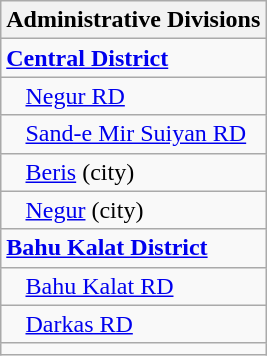<table class="wikitable">
<tr>
<th>Administrative Divisions</th>
</tr>
<tr>
<td><strong><a href='#'>Central District</a></strong></td>
</tr>
<tr>
<td style="padding-left: 1em;"><a href='#'>Negur RD</a></td>
</tr>
<tr>
<td style="padding-left: 1em;"><a href='#'>Sand-e Mir Suiyan RD</a></td>
</tr>
<tr>
<td style="padding-left: 1em;"><a href='#'>Beris</a> (city)</td>
</tr>
<tr>
<td style="padding-left: 1em;"><a href='#'>Negur</a> (city)</td>
</tr>
<tr>
<td><strong><a href='#'>Bahu Kalat District</a></strong></td>
</tr>
<tr>
<td style="padding-left: 1em;"><a href='#'>Bahu Kalat RD</a></td>
</tr>
<tr>
<td style="padding-left: 1em;"><a href='#'>Darkas RD</a></td>
</tr>
<tr>
<td colspan=1></td>
</tr>
</table>
